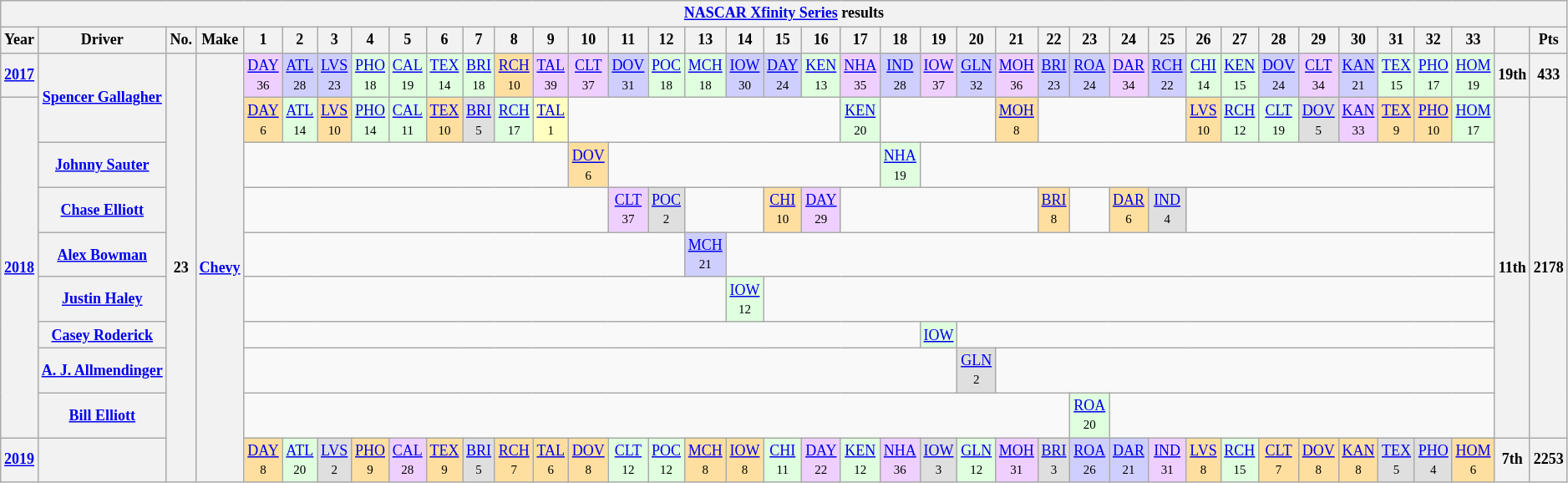<table class="wikitable mw-collapsible mw-collapsed" style="text-align:center; font-size:75%">
<tr>
<th colspan="42"><a href='#'>NASCAR Xfinity Series</a> results</th>
</tr>
<tr>
<th>Year</th>
<th>Driver</th>
<th>No.</th>
<th>Make</th>
<th>1</th>
<th>2</th>
<th>3</th>
<th>4</th>
<th>5</th>
<th>6</th>
<th>7</th>
<th>8</th>
<th>9</th>
<th>10</th>
<th>11</th>
<th>12</th>
<th>13</th>
<th>14</th>
<th>15</th>
<th>16</th>
<th>17</th>
<th>18</th>
<th>19</th>
<th>20</th>
<th>21</th>
<th>22</th>
<th>23</th>
<th>24</th>
<th>25</th>
<th>26</th>
<th>27</th>
<th>28</th>
<th>29</th>
<th>30</th>
<th>31</th>
<th>32</th>
<th>33</th>
<th></th>
<th>Pts</th>
</tr>
<tr>
<th><a href='#'>2017</a></th>
<th rowspan=2><a href='#'>Spencer Gallagher</a></th>
<th rowspan=11>23</th>
<th rowspan=11><a href='#'>Chevy</a></th>
<td style="background:#EFCFFF;"><a href='#'>DAY</a><br><small>36</small></td>
<td style="background:#CFCFFF;"><a href='#'>ATL</a><br><small>28</small></td>
<td style="background:#CFCFFF;"><a href='#'>LVS</a><br><small>23</small></td>
<td style="background:#DFFFDF;"><a href='#'>PHO</a><br><small>18</small></td>
<td style="background:#DFFFDF;"><a href='#'>CAL</a><br><small>19</small></td>
<td style="background:#DFFFDF;"><a href='#'>TEX</a><br><small>14</small></td>
<td style="background:#DFFFDF;"><a href='#'>BRI</a><br><small>18</small></td>
<td style="background:#FFDF9F;"><a href='#'>RCH</a><br><small>10</small></td>
<td style="background:#EFCFFF;"><a href='#'>TAL</a><br><small>39</small></td>
<td style="background:#EFCFFF;"><a href='#'>CLT</a><br><small>37</small></td>
<td style="background:#CFCFFF;"><a href='#'>DOV</a><br><small>31</small></td>
<td style="background:#DFFFDF;"><a href='#'>POC</a><br><small>18</small></td>
<td style="background:#DFFFDF;"><a href='#'>MCH</a><br><small>18</small></td>
<td style="background:#CFCFFF;"><a href='#'>IOW</a><br><small>30</small></td>
<td style="background:#CFCFFF;"><a href='#'>DAY</a><br><small>24</small></td>
<td style="background:#DFFFDF;"><a href='#'>KEN</a><br><small>13</small></td>
<td style="background:#EFCFFF;"><a href='#'>NHA</a><br><small>35</small></td>
<td style="background:#CFCFFF;"><a href='#'>IND</a><br><small>28</small></td>
<td style="background:#EFCFFF;"><a href='#'>IOW</a><br><small>37</small></td>
<td style="background:#CFCFFF;"><a href='#'>GLN</a><br><small>32</small></td>
<td style="background:#EFCFFF;"><a href='#'>MOH</a><br><small>36</small></td>
<td style="background:#CFCFFF;"><a href='#'>BRI</a><br><small>23</small></td>
<td style="background:#CFCFFF;"><a href='#'>ROA</a><br><small>24</small></td>
<td style="background:#EFCFFF;"><a href='#'>DAR</a><br><small>34</small></td>
<td style="background:#CFCFFF;"><a href='#'>RCH</a><br><small>22</small></td>
<td style="background:#DFFFDF;"><a href='#'>CHI</a><br><small>14</small></td>
<td style="background:#DFFFDF;"><a href='#'>KEN</a><br><small>15</small></td>
<td style="background:#CFCFFF;"><a href='#'>DOV</a><br><small>24</small></td>
<td style="background:#EFCFFF;"><a href='#'>CLT</a><br><small>34</small></td>
<td style="background:#CFCFFF;"><a href='#'>KAN</a><br><small>21</small></td>
<td style="background:#DFFFDF;"><a href='#'>TEX</a><br><small>15</small></td>
<td style="background:#DFFFDF;"><a href='#'>PHO</a><br><small>17</small></td>
<td style="background:#DFFFDF;"><a href='#'>HOM</a><br><small>19</small></td>
<th>19th</th>
<th>433</th>
</tr>
<tr>
<th rowspan=8><a href='#'>2018</a></th>
<td style="background:#FFDF9F;"><a href='#'>DAY</a><br><small>6</small></td>
<td style="background:#DFFFDF;"><a href='#'>ATL</a><br><small>14</small></td>
<td style="background:#FFDF9F;"><a href='#'>LVS</a><br><small>10</small></td>
<td style="background:#DFFFDF;"><a href='#'>PHO</a><br><small>14</small></td>
<td style="background:#DFFFDF;"><a href='#'>CAL</a><br><small>11</small></td>
<td style="background:#FFDF9F;"><a href='#'>TEX</a><br><small>10</small></td>
<td style="background:#DFDFDF;"><a href='#'>BRI</a><br><small>5</small></td>
<td style="background:#DFFFDF;"><a href='#'>RCH</a><br><small>17</small></td>
<td style="background:#FFFFBF;"><a href='#'>TAL</a><br><small>1</small></td>
<td colspan=7></td>
<td style="background:#DFFFDF;"><a href='#'>KEN</a><br><small>20</small></td>
<td colspan=3></td>
<td style="background:#FFDF9F;"><a href='#'>MOH</a><br><small>8</small></td>
<td colspan=4></td>
<td style="background:#FFDF9F;"><a href='#'>LVS</a><br><small>10</small></td>
<td style="background:#DFFFDF;"><a href='#'>RCH</a><br><small>12</small></td>
<td style="background:#DFFFDF;"><a href='#'>CLT</a><br><small>19</small></td>
<td style="background:#DFDFDF;"><a href='#'>DOV</a><br><small>5</small></td>
<td style="background:#EFCFFF;"><a href='#'>KAN</a><br><small>33</small></td>
<td style="background:#FFDF9F;"><a href='#'>TEX</a><br><small>9</small></td>
<td style="background:#FFDF9F;"><a href='#'>PHO</a><br><small>10</small></td>
<td style="background:#DFFFDF;"><a href='#'>HOM</a><br><small>17</small></td>
<th rowspan=8>11th</th>
<th rowspan=8>2178</th>
</tr>
<tr>
<th><a href='#'>Johnny Sauter</a></th>
<td colspan=9></td>
<td style="background:#FFDF9F;"><a href='#'>DOV</a><br><small>6</small></td>
<td colspan=7></td>
<td style="background:#DFFFDF;"><a href='#'>NHA</a><br><small>19</small></td>
<td colspan=15></td>
</tr>
<tr>
<th><a href='#'>Chase Elliott</a></th>
<td colspan=10></td>
<td style="background:#EFCFFF;"><a href='#'>CLT</a><br><small>37</small></td>
<td style="background:#DFDFDF;"><a href='#'>POC</a><br><small>2</small></td>
<td colspan=2></td>
<td style="background:#FFDF9F;"><a href='#'>CHI</a><br><small>10</small></td>
<td style="background:#EFCFFF;"><a href='#'>DAY</a><br><small>29</small></td>
<td colspan=5></td>
<td style="background:#FFDF9F;"><a href='#'>BRI</a><br><small>8</small></td>
<td></td>
<td style="background:#FFDF9F;"><a href='#'>DAR</a><br><small>6</small></td>
<td style="background:#DFDFDF;"><a href='#'>IND</a><br><small>4</small></td>
<td colspan=8></td>
</tr>
<tr>
<th><a href='#'>Alex Bowman</a></th>
<td colspan=12></td>
<td style="background:#CFCFFF;"><a href='#'>MCH</a><br><small>21</small></td>
<td colspan=20></td>
</tr>
<tr>
<th><a href='#'>Justin Haley</a></th>
<td colspan=13></td>
<td style="background:#DFFFDF;"><a href='#'>IOW</a><br><small>12</small></td>
<td colspan=19></td>
</tr>
<tr>
<th><a href='#'>Casey Roderick</a></th>
<td colspan=18></td>
<td style="background:#DFFFDF;"><a href='#'>IOW</a><br></td>
<td colspan=14></td>
</tr>
<tr>
<th><a href='#'>A. J. Allmendinger</a></th>
<td colspan=19></td>
<td align=center style="background:#DFDFDF;"><a href='#'>GLN</a><br><small>2</small></td>
<td colspan=13></td>
</tr>
<tr>
<th><a href='#'>Bill Elliott</a></th>
<td colspan=22></td>
<td style="background:#DFFFDF;"><a href='#'>ROA</a><br><small>20</small></td>
<td colspan=10></td>
</tr>
<tr>
<th><a href='#'>2019</a></th>
<th></th>
<td style="background:#FFDF9F;"><a href='#'>DAY</a><br><small>8</small></td>
<td style="background:#DFFFDF;"><a href='#'>ATL</a><br><small>20</small></td>
<td style="background:#DFDFDF;"><a href='#'>LVS</a><br><small>2</small></td>
<td style="background:#FFDF9F;"><a href='#'>PHO</a><br><small>9</small></td>
<td style="background:#EFCFFF;"><a href='#'>CAL</a><br><small>28</small></td>
<td style="background:#FFDF9F;"><a href='#'>TEX</a><br><small>9</small></td>
<td style="background:#DFDFDF;"><a href='#'>BRI</a><br><small>5</small></td>
<td style="background:#FFDF9F;"><a href='#'>RCH</a><br><small>7</small></td>
<td style="background:#FFDF9F;"><a href='#'>TAL</a><br><small>6</small></td>
<td style="background:#FFDF9F;"><a href='#'>DOV</a><br><small>8</small></td>
<td style="background:#DFFFDF;"><a href='#'>CLT</a><br><small>12</small></td>
<td style="background:#DFFFDF;"><a href='#'>POC</a><br><small>12</small></td>
<td style="background:#FFDF9F;"><a href='#'>MCH</a><br><small>8</small></td>
<td style="background:#FFDF9F;"><a href='#'>IOW</a><br><small>8</small></td>
<td style="background:#DFFFDF;"><a href='#'>CHI</a><br><small>11</small></td>
<td style="background:#EFCFFF;"><a href='#'>DAY</a><br><small>22</small></td>
<td style="background:#DFFFDF;"><a href='#'>KEN</a><br><small>12</small></td>
<td style="background:#EFCFFF;"><a href='#'>NHA</a><br><small>36</small></td>
<td style="background:#DFDFDF;"><a href='#'>IOW</a><br><small>3</small></td>
<td style="background:#DFFFDF;"><a href='#'>GLN</a><br><small>12</small></td>
<td style="background:#EFCFFF;"><a href='#'>MOH</a><br><small>31</small></td>
<td style="background:#DFDFDF;"><a href='#'>BRI</a><br><small>3</small></td>
<td style="background:#CFCFFF;"><a href='#'>ROA</a><br><small>26</small></td>
<td style="background:#CFCFFF;"><a href='#'>DAR</a><br><small>21</small></td>
<td style="background:#EFCFFF;"><a href='#'>IND</a><br><small>31</small></td>
<td style="background:#FFDF9F;"><a href='#'>LVS</a><br><small>8</small></td>
<td style="background:#DFFFDF;"><a href='#'>RCH</a><br><small>15</small></td>
<td style="background:#FFDF9F;"><a href='#'>CLT</a><br><small>7</small></td>
<td style="background:#FFDF9F;"><a href='#'>DOV</a><br><small>8</small></td>
<td style="background:#FFDF9F;"><a href='#'>KAN</a><br><small>8</small></td>
<td style="background:#DFDFDF;"><a href='#'>TEX</a><br><small>5</small></td>
<td style="background:#DFDFDF;"><a href='#'>PHO</a><br><small>4</small></td>
<td style="background:#FFDF9F;"><a href='#'>HOM</a><br><small>6</small></td>
<th>7th</th>
<th>2253</th>
</tr>
</table>
